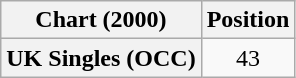<table class="wikitable plainrowheaders" style="text-align:center">
<tr>
<th>Chart (2000)</th>
<th>Position</th>
</tr>
<tr>
<th scope="row">UK Singles (OCC)</th>
<td>43</td>
</tr>
</table>
